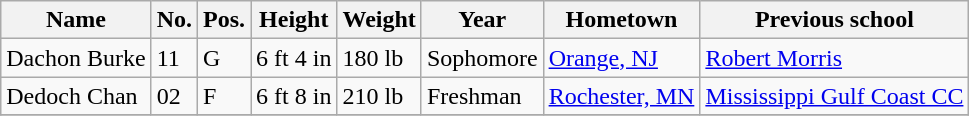<table class="wikitable sortable" border="1">
<tr>
<th>Name</th>
<th>No.</th>
<th>Pos.</th>
<th>Height</th>
<th>Weight</th>
<th>Year</th>
<th>Hometown</th>
<th class="unsortable">Previous school</th>
</tr>
<tr>
<td>Dachon Burke</td>
<td>11</td>
<td>G</td>
<td>6 ft 4 in</td>
<td>180 lb</td>
<td>Sophomore</td>
<td><a href='#'>Orange, NJ</a></td>
<td><a href='#'>Robert Morris</a></td>
</tr>
<tr>
<td>Dedoch Chan</td>
<td>02</td>
<td>F</td>
<td>6 ft 8 in</td>
<td>210 lb</td>
<td>Freshman</td>
<td><a href='#'>Rochester, MN</a></td>
<td><a href='#'>Mississippi Gulf Coast CC</a></td>
</tr>
<tr>
</tr>
</table>
